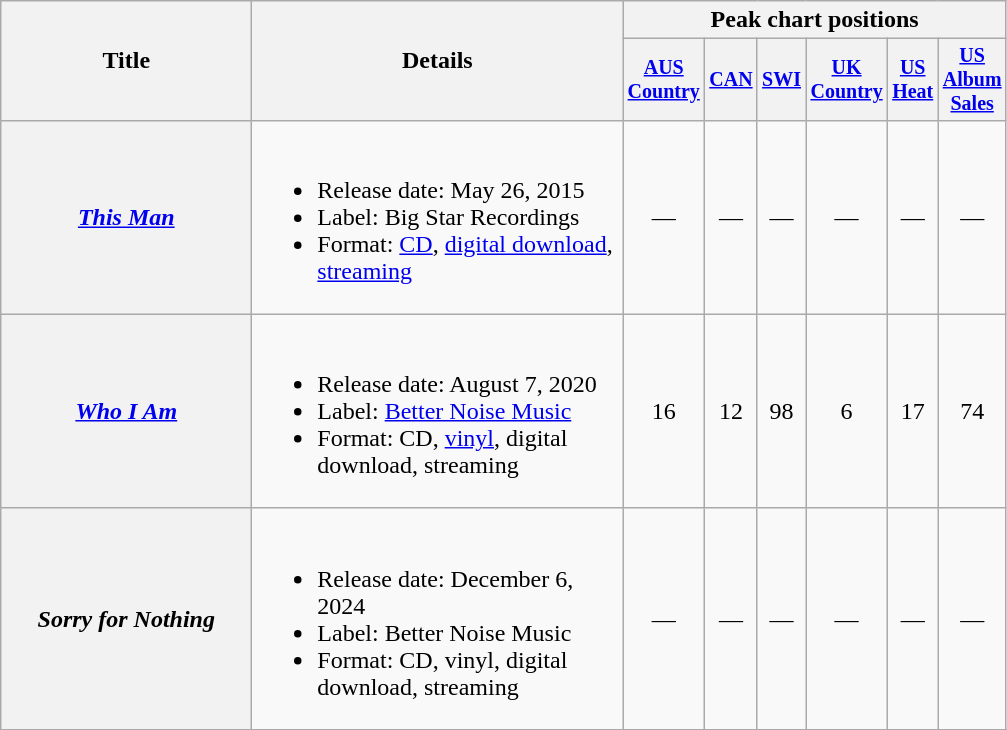<table class="wikitable plainrowheaders">
<tr>
<th rowspan="2" style="width:10em;">Title</th>
<th rowspan="2" style="width:15em;">Details</th>
<th colspan="6">Peak chart positions</th>
</tr>
<tr style="font-size:smaller;">
<th "width=40"><a href='#'>AUS<br>Country</a><br></th>
<th "width=40"><a href='#'>CAN</a><br></th>
<th "width=40"><a href='#'>SWI</a><br></th>
<th "width=40"><a href='#'>UK<br>Country</a><br></th>
<th "width=40"><a href='#'>US<br>Heat</a><br></th>
<th "width=40"><a href='#'>US<br>Album<br>Sales</a><br></th>
</tr>
<tr>
<th scope="row"><em><a href='#'>This Man</a></em></th>
<td><br><ul><li>Release date: May 26, 2015</li><li>Label: Big Star Recordings</li><li>Format: <a href='#'>CD</a>, <a href='#'>digital download</a>, <a href='#'>streaming</a></li></ul></td>
<td align="center">—</td>
<td align="center">—</td>
<td align="center">—</td>
<td align="center">—</td>
<td align="center">—</td>
<td align="center">—</td>
</tr>
<tr>
<th scope="row"><em><a href='#'>Who I Am</a></em></th>
<td><br><ul><li>Release date: August 7, 2020</li><li>Label: <a href='#'>Better Noise Music</a></li><li>Format: CD, <a href='#'>vinyl</a>, digital download, streaming</li></ul></td>
<td align="center">16</td>
<td align="center">12</td>
<td align="center">98</td>
<td align="center">6</td>
<td align="center">17</td>
<td align="center">74</td>
</tr>
<tr>
<th scope="row"><em>Sorry for Nothing</em></th>
<td><br><ul><li>Release date: December 6, 2024</li><li>Label: Better Noise Music</li><li>Format: CD, vinyl, digital download, streaming</li></ul></td>
<td align="center">—</td>
<td align="center">—</td>
<td align="center">—</td>
<td align="center">—</td>
<td align="center">—</td>
<td align="center">—</td>
</tr>
<tr>
</tr>
</table>
